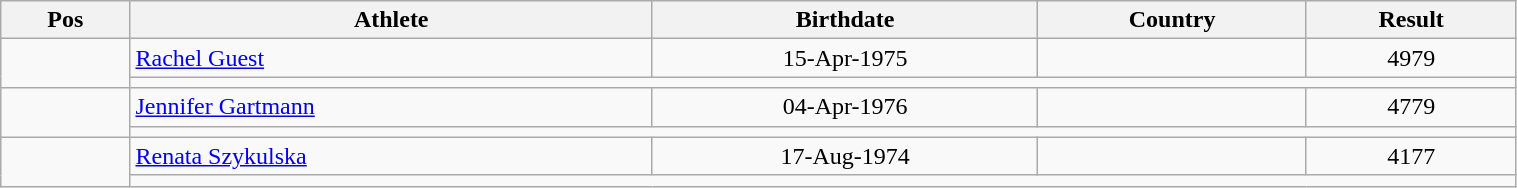<table class="wikitable"  style="text-align:center; width:80%;">
<tr>
<th>Pos</th>
<th>Athlete</th>
<th>Birthdate</th>
<th>Country</th>
<th>Result</th>
</tr>
<tr>
<td align=center rowspan=2></td>
<td align=left><a href='#'>Rachel Guest</a></td>
<td>15-Apr-1975</td>
<td align=left></td>
<td>4979</td>
</tr>
<tr>
<td colspan=4></td>
</tr>
<tr>
<td align=center rowspan=2></td>
<td align=left><a href='#'>Jennifer Gartmann</a></td>
<td>04-Apr-1976</td>
<td align=left></td>
<td>4779</td>
</tr>
<tr>
<td colspan=4></td>
</tr>
<tr>
<td align=center rowspan=2></td>
<td align=left><a href='#'>Renata Szykulska</a></td>
<td>17-Aug-1974</td>
<td align=left></td>
<td>4177</td>
</tr>
<tr>
<td colspan=4></td>
</tr>
</table>
